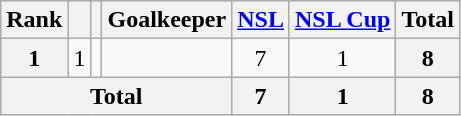<table class="wikitable sortable" style="text-align:center">
<tr>
<th>Rank</th>
<th></th>
<th></th>
<th>Goalkeeper</th>
<th><a href='#'>NSL</a></th>
<th><a href='#'>NSL Cup</a></th>
<th>Total</th>
</tr>
<tr>
<th>1</th>
<td>1</td>
<td></td>
<td align="left"></td>
<td>7</td>
<td>1</td>
<th>8</th>
</tr>
<tr>
<th colspan="4">Total</th>
<th>7</th>
<th>1</th>
<th>8</th>
</tr>
</table>
